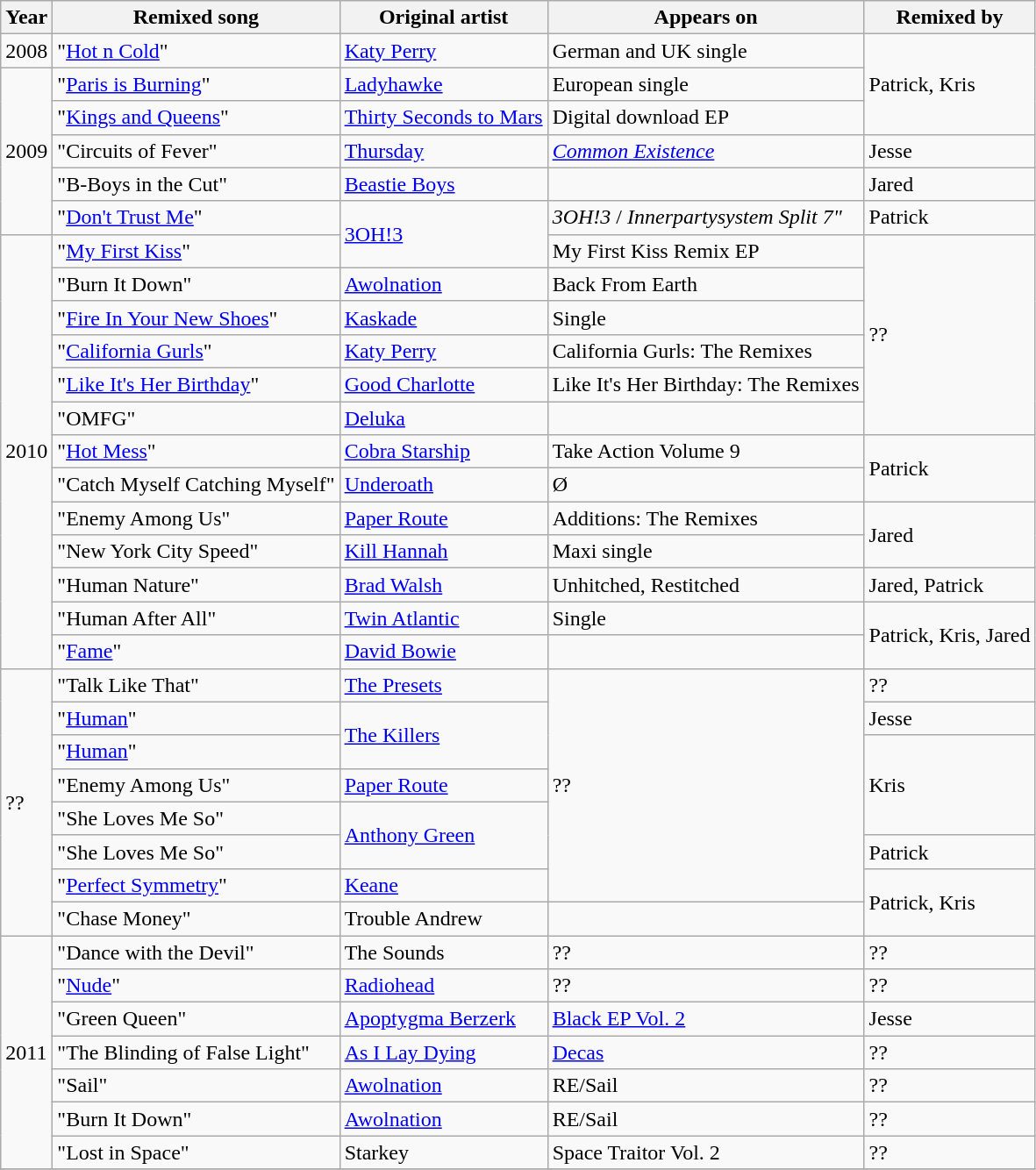<table class="wikitable">
<tr>
<th>Year</th>
<th>Remixed song</th>
<th>Original artist</th>
<th>Appears on</th>
<th>Remixed by</th>
</tr>
<tr>
<td>2008</td>
<td>"<a href='#'>Hot n Cold</a>"</td>
<td><a href='#'>Katy Perry</a></td>
<td>German and UK single</td>
<td rowspan="3">Patrick, Kris</td>
</tr>
<tr>
<td rowspan="5">2009</td>
<td>"<a href='#'>Paris is Burning</a>"</td>
<td><a href='#'>Ladyhawke</a></td>
<td>European single</td>
</tr>
<tr>
<td>"<a href='#'>Kings and Queens</a>"</td>
<td><a href='#'>Thirty Seconds to Mars</a></td>
<td>Digital download EP</td>
</tr>
<tr>
<td>"Circuits of Fever"</td>
<td><a href='#'>Thursday</a></td>
<td><em><a href='#'>Common Existence</a></em></td>
<td>Jesse</td>
</tr>
<tr>
<td>"B-Boys in the Cut"</td>
<td><a href='#'>Beastie Boys</a></td>
<td></td>
<td>Jared</td>
</tr>
<tr>
<td>"<a href='#'>Don't Trust Me</a>"</td>
<td rowspan="2"><a href='#'>3OH!3</a></td>
<td><em>3OH!3</em> / <em>Innerpartysystem Split 7"</td>
<td>Patrick</td>
</tr>
<tr>
<td rowspan="13">2010</td>
<td>"<a href='#'>My First Kiss</a>"</td>
<td></em>My First Kiss Remix EP<em></td>
<td rowspan="6">??</td>
</tr>
<tr>
<td>"Burn It Down"</td>
<td><a href='#'>Awolnation</a></td>
<td></em>Back From Earth<em></td>
</tr>
<tr>
<td>"<a href='#'>Fire In Your New Shoes</a>"</td>
<td><a href='#'>Kaskade</a></td>
<td>Single</td>
</tr>
<tr>
<td>"<a href='#'>California Gurls</a>"</td>
<td><a href='#'>Katy Perry</a></td>
<td></em>California Gurls: The Remixes<em></td>
</tr>
<tr>
<td>"<a href='#'>Like It's Her Birthday</a>"</td>
<td><a href='#'>Good Charlotte</a></td>
<td></em>Like It's Her Birthday: The Remixes<em></td>
</tr>
<tr>
<td>"OMFG"</td>
<td><a href='#'>Deluka</a></td>
<td></td>
</tr>
<tr>
<td>"<a href='#'>Hot Mess</a>"</td>
<td><a href='#'>Cobra Starship</a></td>
<td></em>Take Action Volume 9<em></td>
<td rowspan="2">Patrick</td>
</tr>
<tr>
<td>"Catch Myself Catching Myself"</td>
<td><a href='#'>Underoath</a></td>
<td></em>Ø<em></td>
</tr>
<tr>
<td>"Enemy Among Us" </td>
<td><a href='#'>Paper Route</a></td>
<td></em>Additions: The Remixes<em></td>
<td rowspan="2">Jared</td>
</tr>
<tr>
<td>"New York City Speed"</td>
<td><a href='#'>Kill Hannah</a></td>
<td>Maxi single</td>
</tr>
<tr>
<td>"Human Nature"</td>
<td><a href='#'>Brad Walsh</a></td>
<td></em>Unhitched, Restitched<em></td>
<td>Jared, Patrick</td>
</tr>
<tr>
<td>"Human After All"</td>
<td><a href='#'>Twin Atlantic</a></td>
<td>Single</td>
<td rowspan="2">Patrick, Kris, Jared</td>
</tr>
<tr>
<td>"<a href='#'>Fame</a>"</td>
<td><a href='#'>David Bowie</a></td>
<td></td>
</tr>
<tr>
<td rowspan="8">??</td>
<td>"Talk Like That"</td>
<td><a href='#'>The Presets</a></td>
<td rowspan="7">??</td>
<td>??</td>
</tr>
<tr>
<td>"<a href='#'>Human</a>" </td>
<td rowspan="2"><a href='#'>The Killers</a></td>
<td>Jesse</td>
</tr>
<tr>
<td>"<a href='#'>Human</a>" </td>
<td rowspan="3">Kris</td>
</tr>
<tr>
<td>"Enemy Among Us" </td>
<td><a href='#'>Paper Route</a></td>
</tr>
<tr>
<td>"She Loves Me So" </td>
<td rowspan="2"><a href='#'>Anthony Green</a></td>
</tr>
<tr>
<td>"She Loves Me So" </td>
<td>Patrick</td>
</tr>
<tr>
<td>"<a href='#'>Perfect Symmetry</a>"</td>
<td><a href='#'>Keane</a></td>
<td rowspan="2">Patrick, Kris</td>
</tr>
<tr>
<td>"Chase Money"</td>
<td>Trouble Andrew</td>
<td></td>
</tr>
<tr>
<td rowspan="7">2011</td>
<td>"Dance with the Devil"</td>
<td>The Sounds</td>
<td>??</td>
<td>??</td>
</tr>
<tr>
<td>"<a href='#'>Nude</a>"</td>
<td><a href='#'>Radiohead</a></td>
<td>??</td>
<td>??</td>
</tr>
<tr>
<td>"Green Queen"</td>
<td><a href='#'>Apoptygma Berzerk</a></td>
<td></em><a href='#'>Black EP Vol. 2</a><em></td>
<td>Jesse</td>
</tr>
<tr>
<td>"The Blinding of False Light"</td>
<td><a href='#'>As I Lay Dying</a></td>
<td></em><a href='#'>Decas</a><em></td>
<td>??</td>
</tr>
<tr>
<td>"Sail"</td>
<td><a href='#'>Awolnation</a></td>
<td></em>RE/Sail<em></td>
<td>??</td>
</tr>
<tr>
<td>"Burn It Down"</td>
<td><a href='#'>Awolnation</a></td>
<td></em>RE/Sail<em></td>
<td>??</td>
</tr>
<tr>
<td>"Lost in Space"</td>
<td>Starkey</td>
<td></em>Space Traitor Vol. 2<em></td>
<td>??</td>
</tr>
<tr>
</tr>
</table>
